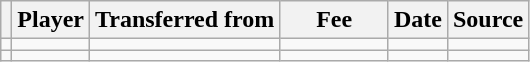<table class="wikitable plainrowheaders sortable">
<tr>
<th></th>
<th scope="col">Player</th>
<th>Transferred from</th>
<th style="width: 65px;">Fee</th>
<th scope="col">Date</th>
<th scope="col">Source</th>
</tr>
<tr>
<td align=center></td>
<td></td>
<td></td>
<td></td>
<td></td>
<td></td>
</tr>
<tr>
<td align=center></td>
<td></td>
<td></td>
<td></td>
<td></td>
<td></td>
</tr>
</table>
